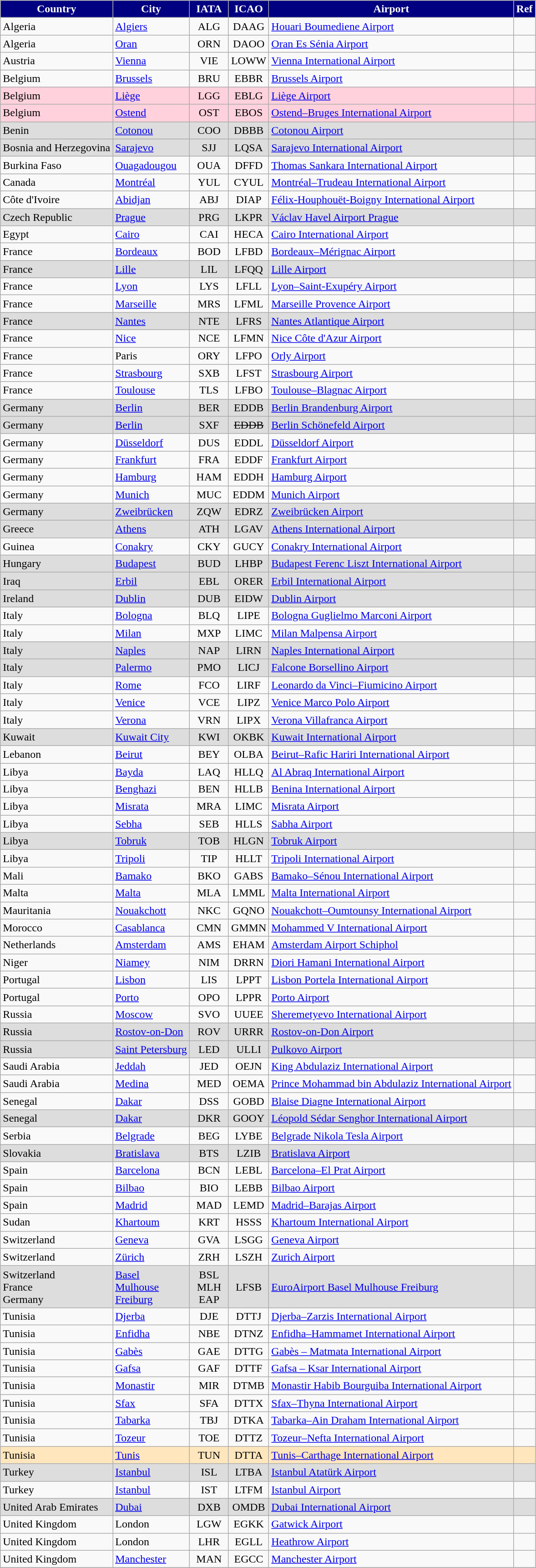<table class="sortable wikitable">
<tr>
<th style="background-color:#000080;color:white">Country</th>
<th style="background-color:#000080;color:white">City</th>
<th style="background-color:#000080;color:white; width:50px;">IATA</th>
<th style="background-color:#000080;color:white; width:50px;">ICAO</th>
<th style="background-color:#000080;color:white">Airport</th>
<th style="background-color:#000080;color:white">Ref</th>
</tr>
<tr>
<td>Algeria</td>
<td><a href='#'>Algiers</a></td>
<td align=center>ALG</td>
<td align=center>DAAG</td>
<td><a href='#'>Houari Boumediene Airport</a></td>
<td align=center></td>
</tr>
<tr>
<td>Algeria</td>
<td><a href='#'>Oran</a></td>
<td align=center>ORN</td>
<td align=center>DAOO</td>
<td><a href='#'>Oran Es Sénia Airport</a></td>
<td align=center></td>
</tr>
<tr>
<td>Austria</td>
<td><a href='#'>Vienna</a></td>
<td align=center>VIE</td>
<td align=center>LOWW</td>
<td><a href='#'>Vienna International Airport</a></td>
<td align=center></td>
</tr>
<tr>
<td>Belgium</td>
<td><a href='#'>Brussels</a></td>
<td align=center>BRU</td>
<td align=center>EBBR</td>
<td><a href='#'>Brussels Airport</a></td>
<td align=center></td>
</tr>
<tr style="background:#FFD1DC">
<td>Belgium</td>
<td><a href='#'>Liège</a></td>
<td align=center>LGG</td>
<td align=center>EBLG</td>
<td><a href='#'>Liège Airport</a></td>
<td align=center></td>
</tr>
<tr style="background:#FFD1DC">
<td>Belgium</td>
<td><a href='#'>Ostend</a></td>
<td align=center>OST</td>
<td align=center>EBOS</td>
<td><a href='#'>Ostend–Bruges International Airport</a></td>
<td align=center></td>
</tr>
<tr style="background:#DDDDDD">
<td>Benin</td>
<td><a href='#'>Cotonou</a></td>
<td align=center>COO</td>
<td align=center>DBBB</td>
<td><a href='#'>Cotonou Airport</a></td>
<td align=center></td>
</tr>
<tr style="background:#DDDDDD">
<td>Bosnia and Herzegovina</td>
<td><a href='#'>Sarajevo</a></td>
<td align=center>SJJ</td>
<td align=center>LQSA</td>
<td><a href='#'>Sarajevo International Airport</a></td>
<td align=center></td>
</tr>
<tr>
<td>Burkina Faso</td>
<td><a href='#'>Ouagadougou</a></td>
<td align=center>OUA</td>
<td align=center>DFFD</td>
<td><a href='#'>Thomas Sankara International Airport</a></td>
<td align=center></td>
</tr>
<tr>
<td>Canada</td>
<td><a href='#'>Montréal</a></td>
<td align=center>YUL</td>
<td align=center>CYUL</td>
<td><a href='#'>Montréal–Trudeau International Airport</a></td>
<td align=center></td>
</tr>
<tr>
<td>Côte d'Ivoire</td>
<td><a href='#'>Abidjan</a></td>
<td align=center>ABJ</td>
<td align=center>DIAP</td>
<td><a href='#'>Félix-Houphouët-Boigny International Airport</a></td>
<td align=center></td>
</tr>
<tr style="background:#DDDDDD">
<td>Czech Republic</td>
<td><a href='#'>Prague</a></td>
<td align=center>PRG</td>
<td align=center>LKPR</td>
<td><a href='#'>Václav Havel Airport Prague</a></td>
<td align=center></td>
</tr>
<tr>
<td>Egypt</td>
<td><a href='#'>Cairo</a></td>
<td align=center>CAI</td>
<td align=center>HECA</td>
<td><a href='#'>Cairo International Airport</a></td>
<td align=center></td>
</tr>
<tr>
<td>France</td>
<td><a href='#'>Bordeaux</a></td>
<td align=center>BOD</td>
<td align=center>LFBD</td>
<td><a href='#'>Bordeaux–Mérignac Airport</a></td>
<td align=center></td>
</tr>
<tr style="background:#DDDDDD">
<td>France</td>
<td><a href='#'>Lille</a></td>
<td align=center>LIL</td>
<td align=center>LFQQ</td>
<td><a href='#'>Lille Airport</a></td>
<td align=center></td>
</tr>
<tr>
<td>France</td>
<td><a href='#'>Lyon</a></td>
<td align=center>LYS</td>
<td align=center>LFLL</td>
<td><a href='#'>Lyon–Saint-Exupéry Airport</a></td>
<td align=center></td>
</tr>
<tr>
<td>France</td>
<td><a href='#'>Marseille</a></td>
<td align="center">MRS</td>
<td align=center>LFML</td>
<td><a href='#'>Marseille Provence Airport</a></td>
<td align=center></td>
</tr>
<tr style="background:#DDDDDD">
<td>France</td>
<td><a href='#'>Nantes</a></td>
<td align=center>NTE</td>
<td align=center>LFRS</td>
<td><a href='#'>Nantes Atlantique Airport</a></td>
<td align=center></td>
</tr>
<tr>
<td>France</td>
<td><a href='#'>Nice</a></td>
<td align=center>NCE</td>
<td align=center>LFMN</td>
<td><a href='#'>Nice Côte d'Azur Airport</a></td>
<td align=center></td>
</tr>
<tr>
<td>France</td>
<td>Paris</td>
<td align=center>ORY</td>
<td align=center>LFPO</td>
<td><a href='#'>Orly Airport</a></td>
<td align=center></td>
</tr>
<tr>
<td>France</td>
<td><a href='#'>Strasbourg</a></td>
<td align=center>SXB</td>
<td align=center>LFST</td>
<td><a href='#'>Strasbourg Airport</a></td>
<td align=center></td>
</tr>
<tr>
<td>France</td>
<td><a href='#'>Toulouse</a></td>
<td align=center>TLS</td>
<td align=center>LFBO</td>
<td><a href='#'>Toulouse–Blagnac Airport</a></td>
<td align=center></td>
</tr>
<tr style="background:#DDDDDD">
<td>Germany</td>
<td><a href='#'>Berlin</a></td>
<td align=center>BER</td>
<td align=center>EDDB</td>
<td><a href='#'>Berlin Brandenburg Airport</a></td>
<td align=center></td>
</tr>
<tr style="background:#DDDDDD">
<td>Germany</td>
<td><a href='#'>Berlin</a></td>
<td align=center>SXF</td>
<td align=center><s>EDDB</s></td>
<td><a href='#'>Berlin Schönefeld Airport</a></td>
<td align=center></td>
</tr>
<tr>
<td>Germany</td>
<td><a href='#'>Düsseldorf</a></td>
<td align=center>DUS</td>
<td align=center>EDDL</td>
<td><a href='#'>Düsseldorf Airport</a></td>
<td align=center></td>
</tr>
<tr>
<td>Germany</td>
<td><a href='#'>Frankfurt</a></td>
<td align=center>FRA</td>
<td align=center>EDDF</td>
<td><a href='#'>Frankfurt Airport</a></td>
<td align=center></td>
</tr>
<tr>
<td>Germany</td>
<td><a href='#'>Hamburg</a></td>
<td align=center>HAM</td>
<td align=center>EDDH</td>
<td><a href='#'>Hamburg Airport</a></td>
<td align=center></td>
</tr>
<tr>
<td>Germany</td>
<td><a href='#'>Munich</a></td>
<td align=center>MUC</td>
<td align=center>EDDM</td>
<td><a href='#'>Munich Airport</a></td>
<td align=center></td>
</tr>
<tr style="background:#DDDDDD">
<td>Germany</td>
<td><a href='#'>Zweibrücken</a></td>
<td align=center>ZQW</td>
<td align=center>EDRZ</td>
<td><a href='#'>Zweibrücken Airport</a></td>
<td align=center></td>
</tr>
<tr style="background:#DDDDDD">
<td>Greece</td>
<td><a href='#'>Athens</a></td>
<td align=center>ATH</td>
<td align=center>LGAV</td>
<td><a href='#'>Athens International Airport</a></td>
<td align=center></td>
</tr>
<tr>
<td>Guinea</td>
<td><a href='#'>Conakry</a></td>
<td align=center>CKY</td>
<td align=center>GUCY</td>
<td><a href='#'>Conakry International Airport</a></td>
<td align=center></td>
</tr>
<tr style="background:#DDDDDD">
<td>Hungary</td>
<td><a href='#'>Budapest</a></td>
<td align=center>BUD</td>
<td align=center>LHBP</td>
<td><a href='#'>Budapest Ferenc Liszt International Airport</a></td>
<td align=center></td>
</tr>
<tr style="background:#DDDDDD">
<td>Iraq</td>
<td><a href='#'>Erbil</a></td>
<td align=center>EBL</td>
<td align=center>ORER</td>
<td><a href='#'>Erbil International Airport</a></td>
<td align=center></td>
</tr>
<tr style="background:#DDDDDD">
<td>Ireland</td>
<td><a href='#'>Dublin</a></td>
<td align=center>DUB</td>
<td align=center>EIDW</td>
<td><a href='#'>Dublin Airport</a></td>
<td align=center></td>
</tr>
<tr>
<td>Italy</td>
<td><a href='#'>Bologna</a></td>
<td align=center>BLQ</td>
<td align=center>LIPE</td>
<td><a href='#'>Bologna Guglielmo Marconi Airport</a></td>
<td align=center></td>
</tr>
<tr>
<td>Italy</td>
<td><a href='#'>Milan</a></td>
<td align=center>MXP</td>
<td align=center>LIMC</td>
<td><a href='#'>Milan Malpensa Airport</a></td>
<td align=center></td>
</tr>
<tr style="background:#DDDDDD">
<td>Italy</td>
<td><a href='#'>Naples</a></td>
<td align=center>NAP</td>
<td align=center>LIRN</td>
<td><a href='#'>Naples International Airport</a></td>
<td align=center></td>
</tr>
<tr style="background:#DDDDDD">
<td>Italy</td>
<td><a href='#'>Palermo</a></td>
<td align=center>PMO</td>
<td align=center>LICJ</td>
<td><a href='#'>Falcone Borsellino Airport</a></td>
<td align=center></td>
</tr>
<tr>
<td>Italy</td>
<td><a href='#'>Rome</a></td>
<td align=center>FCO</td>
<td align=center>LIRF</td>
<td><a href='#'>Leonardo da Vinci–Fiumicino Airport</a></td>
<td align=center></td>
</tr>
<tr>
<td>Italy</td>
<td><a href='#'>Venice</a></td>
<td align=center>VCE</td>
<td align=center>LIPZ</td>
<td><a href='#'>Venice Marco Polo Airport</a></td>
<td align=center></td>
</tr>
<tr>
<td>Italy</td>
<td><a href='#'>Verona</a></td>
<td align=center>VRN</td>
<td align=center>LIPX</td>
<td><a href='#'>Verona Villafranca Airport</a></td>
<td align=center></td>
</tr>
<tr style="background:#DDDDDD">
<td>Kuwait</td>
<td><a href='#'>Kuwait City</a></td>
<td align=center>KWI</td>
<td align=center>OKBK</td>
<td><a href='#'>Kuwait International Airport</a></td>
<td align=center></td>
</tr>
<tr>
<td>Lebanon</td>
<td><a href='#'>Beirut</a></td>
<td align=center>BEY</td>
<td align=center>OLBA</td>
<td><a href='#'>Beirut–Rafic Hariri International Airport</a></td>
<td align=center></td>
</tr>
<tr>
<td>Libya</td>
<td><a href='#'>Bayda</a></td>
<td align=center>LAQ</td>
<td align=center>HLLQ</td>
<td><a href='#'>Al Abraq International Airport</a></td>
<td align=center></td>
</tr>
<tr>
<td>Libya</td>
<td><a href='#'>Benghazi</a></td>
<td align=center>BEN</td>
<td align=center>HLLB</td>
<td><a href='#'>Benina International Airport</a></td>
<td align=center></td>
</tr>
<tr>
<td>Libya</td>
<td><a href='#'>Misrata</a></td>
<td align=center>MRA</td>
<td align=center>LIMC</td>
<td><a href='#'>Misrata Airport</a></td>
<td align=center></td>
</tr>
<tr>
<td>Libya</td>
<td><a href='#'>Sebha</a></td>
<td align=center>SEB</td>
<td align=center>HLLS</td>
<td><a href='#'>Sabha Airport</a></td>
<td align=center></td>
</tr>
<tr style="background:#DDDDDD">
<td>Libya</td>
<td><a href='#'>Tobruk</a></td>
<td align=center>TOB</td>
<td align=center>HLGN</td>
<td><a href='#'>Tobruk Airport</a></td>
<td align=center></td>
</tr>
<tr>
<td>Libya</td>
<td><a href='#'>Tripoli</a></td>
<td align=center>TIP</td>
<td align=center>HLLT</td>
<td><a href='#'>Tripoli International Airport</a></td>
<td align=center></td>
</tr>
<tr>
<td>Mali</td>
<td><a href='#'>Bamako</a></td>
<td align=center>BKO</td>
<td align=center>GABS</td>
<td><a href='#'>Bamako–Sénou International Airport</a></td>
<td align=center></td>
</tr>
<tr>
<td>Malta</td>
<td><a href='#'>Malta</a></td>
<td align=center>MLA</td>
<td align=center>LMML</td>
<td><a href='#'>Malta International Airport</a></td>
<td align=center></td>
</tr>
<tr>
<td>Mauritania</td>
<td><a href='#'>Nouakchott</a></td>
<td align=center>NKC</td>
<td align=center>GQNO</td>
<td><a href='#'>Nouakchott–Oumtounsy International Airport</a></td>
<td align=center></td>
</tr>
<tr>
<td>Morocco</td>
<td><a href='#'>Casablanca</a></td>
<td align=center>CMN</td>
<td align=center>GMMN</td>
<td><a href='#'>Mohammed V International Airport</a></td>
<td align=center></td>
</tr>
<tr>
<td>Netherlands</td>
<td><a href='#'>Amsterdam</a></td>
<td align=center>AMS</td>
<td align=center>EHAM</td>
<td><a href='#'>Amsterdam Airport Schiphol</a></td>
<td align=center></td>
</tr>
<tr>
<td>Niger</td>
<td><a href='#'>Niamey</a></td>
<td align=center>NIM</td>
<td align=center>DRRN</td>
<td><a href='#'>Diori Hamani International Airport</a></td>
<td align=center></td>
</tr>
<tr>
<td>Portugal</td>
<td><a href='#'>Lisbon</a></td>
<td align=center>LIS</td>
<td align=center>LPPT</td>
<td><a href='#'>Lisbon Portela International Airport</a></td>
<td align=center></td>
</tr>
<tr>
<td>Portugal</td>
<td><a href='#'>Porto</a></td>
<td align=center>OPO</td>
<td align=center>LPPR</td>
<td><a href='#'>Porto Airport</a></td>
<td align=center></td>
</tr>
<tr>
<td>Russia</td>
<td><a href='#'>Moscow</a></td>
<td align=center>SVO</td>
<td align=center>UUEE</td>
<td><a href='#'>Sheremetyevo International Airport</a></td>
<td align=center></td>
</tr>
<tr style="background:#DDDDDD">
<td>Russia</td>
<td><a href='#'>Rostov-on-Don</a></td>
<td align=center>ROV</td>
<td align=center>URRR</td>
<td><a href='#'>Rostov-on-Don Airport</a></td>
<td align=center></td>
</tr>
<tr style="background:#DDDDDD">
<td>Russia</td>
<td><a href='#'>Saint Petersburg</a></td>
<td align=center>LED</td>
<td align=center>ULLI</td>
<td><a href='#'>Pulkovo Airport</a></td>
<td align=center></td>
</tr>
<tr>
<td>Saudi Arabia</td>
<td><a href='#'>Jeddah</a></td>
<td align=center>JED</td>
<td align=center>OEJN</td>
<td><a href='#'>King Abdulaziz International Airport</a></td>
<td align=center></td>
</tr>
<tr>
<td>Saudi Arabia</td>
<td><a href='#'>Medina</a></td>
<td align=center>MED</td>
<td align=center>OEMA</td>
<td><a href='#'>Prince Mohammad bin Abdulaziz International Airport</a></td>
<td align=center></td>
</tr>
<tr>
<td>Senegal</td>
<td><a href='#'>Dakar</a></td>
<td align=center>DSS</td>
<td align=center>GOBD</td>
<td><a href='#'>Blaise Diagne International Airport</a></td>
<td align=center></td>
</tr>
<tr style="background:#DDDDDD">
<td>Senegal</td>
<td><a href='#'>Dakar</a></td>
<td align=center>DKR</td>
<td align=center>GOOY</td>
<td><a href='#'>Léopold Sédar Senghor International Airport</a></td>
<td align=center></td>
</tr>
<tr>
<td>Serbia</td>
<td><a href='#'>Belgrade</a></td>
<td align=center>BEG</td>
<td align=center>LYBE</td>
<td><a href='#'>Belgrade Nikola Tesla Airport</a></td>
<td align=center></td>
</tr>
<tr style="background:#DDDDDD">
<td>Slovakia</td>
<td><a href='#'>Bratislava</a></td>
<td align=center>BTS</td>
<td align=center>LZIB</td>
<td><a href='#'>Bratislava Airport</a></td>
<td align=center></td>
</tr>
<tr>
<td>Spain</td>
<td><a href='#'>Barcelona</a></td>
<td align=center>BCN</td>
<td align=center>LEBL</td>
<td><a href='#'>Barcelona–El Prat Airport</a></td>
<td align=center></td>
</tr>
<tr>
<td>Spain</td>
<td><a href='#'>Bilbao</a></td>
<td align=center>BIO</td>
<td align=center>LEBB</td>
<td><a href='#'>Bilbao Airport</a></td>
<td align=center></td>
</tr>
<tr>
<td>Spain</td>
<td><a href='#'>Madrid</a></td>
<td align=center>MAD</td>
<td align=center>LEMD</td>
<td><a href='#'>Madrid–Barajas Airport</a></td>
<td align=center></td>
</tr>
<tr>
<td>Sudan</td>
<td><a href='#'>Khartoum</a></td>
<td align=center>KRT</td>
<td align=center>HSSS</td>
<td><a href='#'>Khartoum International Airport</a></td>
<td align=center></td>
</tr>
<tr>
<td>Switzerland</td>
<td><a href='#'>Geneva</a></td>
<td align=center>GVA</td>
<td align=center>LSGG</td>
<td><a href='#'>Geneva Airport</a></td>
<td align=center></td>
</tr>
<tr>
<td>Switzerland</td>
<td><a href='#'>Zürich</a></td>
<td align=center>ZRH</td>
<td align=center>LSZH</td>
<td><a href='#'>Zurich Airport</a></td>
<td align=center></td>
</tr>
<tr style="background:#DDDDDD">
<td>Switzerland<br>France<br>Germany</td>
<td><a href='#'>Basel</a><br><a href='#'>Mulhouse</a><br><a href='#'>Freiburg</a></td>
<td align=center>BSL<br>MLH<br>EAP</td>
<td align=center>LFSB</td>
<td><a href='#'>EuroAirport Basel Mulhouse Freiburg</a></td>
<td align=center></td>
</tr>
<tr>
<td>Tunisia</td>
<td><a href='#'>Djerba</a></td>
<td align=center>DJE</td>
<td align=center>DTTJ</td>
<td><a href='#'>Djerba–Zarzis International Airport</a></td>
<td align=center></td>
</tr>
<tr>
<td>Tunisia</td>
<td><a href='#'>Enfidha</a></td>
<td align=center>NBE</td>
<td align=center>DTNZ</td>
<td><a href='#'>Enfidha–Hammamet International Airport</a></td>
<td align=center></td>
</tr>
<tr>
<td>Tunisia</td>
<td><a href='#'>Gabès</a></td>
<td align=center>GAE</td>
<td align=center>DTTG</td>
<td><a href='#'>Gabès – Matmata International Airport</a></td>
<td align=center></td>
</tr>
<tr>
<td>Tunisia</td>
<td><a href='#'>Gafsa</a></td>
<td align=center>GAF</td>
<td align=center>DTTF</td>
<td><a href='#'>Gafsa – Ksar International Airport</a></td>
<td align=center></td>
</tr>
<tr>
<td>Tunisia</td>
<td><a href='#'>Monastir</a></td>
<td align=center>MIR</td>
<td align=center>DTMB</td>
<td><a href='#'>Monastir Habib Bourguiba International Airport</a></td>
<td align=center></td>
</tr>
<tr>
<td>Tunisia</td>
<td><a href='#'>Sfax</a></td>
<td align=center>SFA</td>
<td align=center>DTTX</td>
<td><a href='#'>Sfax–Thyna International Airport</a></td>
<td align=center></td>
</tr>
<tr>
<td>Tunisia</td>
<td><a href='#'>Tabarka</a></td>
<td align=center>TBJ</td>
<td align=center>DTKA</td>
<td><a href='#'>Tabarka–Ain Draham International Airport</a></td>
<td align=center></td>
</tr>
<tr>
<td>Tunisia</td>
<td><a href='#'>Tozeur</a></td>
<td align=center>TOE</td>
<td align=center>DTTZ</td>
<td><a href='#'>Tozeur–Nefta International Airport</a></td>
<td align=center></td>
</tr>
<tr style="background:#FFE6BD">
<td>Tunisia</td>
<td><a href='#'>Tunis</a></td>
<td align=center>TUN</td>
<td align=center>DTTA</td>
<td><a href='#'>Tunis–Carthage International Airport</a></td>
<td align=center></td>
</tr>
<tr style="background:#DDDDDD">
<td>Turkey</td>
<td><a href='#'>Istanbul</a></td>
<td align=center>ISL</td>
<td align=center>LTBA</td>
<td><a href='#'>Istanbul Atatürk Airport</a></td>
<td align=center></td>
</tr>
<tr>
<td>Turkey</td>
<td><a href='#'>Istanbul</a></td>
<td align=center>IST</td>
<td align=center>LTFM</td>
<td><a href='#'>Istanbul Airport</a></td>
<td align=center></td>
</tr>
<tr style="background:#DDDDDD">
<td>United Arab Emirates</td>
<td><a href='#'>Dubai</a></td>
<td align=center>DXB</td>
<td align=center>OMDB</td>
<td><a href='#'>Dubai International Airport</a></td>
<td align=center></td>
</tr>
<tr>
<td>United Kingdom</td>
<td>London</td>
<td align=center>LGW</td>
<td align=center>EGKK</td>
<td><a href='#'>Gatwick Airport</a></td>
<td align=center></td>
</tr>
<tr>
<td>United Kingdom</td>
<td>London</td>
<td align=center>LHR</td>
<td align=center>EGLL</td>
<td><a href='#'>Heathrow Airport</a></td>
<td align=center></td>
</tr>
<tr>
<td>United Kingdom</td>
<td><a href='#'>Manchester</a></td>
<td align=center>MAN</td>
<td align=center>EGCC</td>
<td><a href='#'>Manchester Airport</a></td>
<td align=center></td>
</tr>
<tr>
</tr>
</table>
